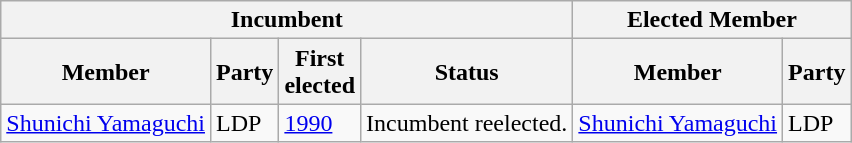<table class="wikitable sortable">
<tr>
<th colspan=4>Incumbent</th>
<th colspan=2>Elected Member</th>
</tr>
<tr>
<th>Member</th>
<th>Party</th>
<th>First<br>elected</th>
<th>Status</th>
<th>Member</th>
<th>Party</th>
</tr>
<tr>
<td><a href='#'>Shunichi Yamaguchi</a></td>
<td>LDP</td>
<td><a href='#'>1990</a></td>
<td>Incumbent reelected.</td>
<td><a href='#'>Shunichi Yamaguchi</a></td>
<td>LDP</td>
</tr>
</table>
